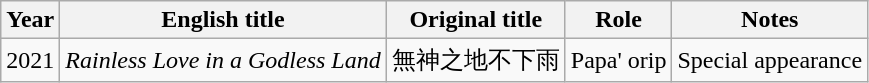<table class="wikitable sortable">
<tr>
<th>Year</th>
<th>English title</th>
<th>Original title</th>
<th>Role</th>
<th class="unsortable">Notes</th>
</tr>
<tr>
<td>2021</td>
<td><em>Rainless Love in a Godless Land</em></td>
<td>無神之地不下雨</td>
<td>Papa' orip</td>
<td>Special appearance</td>
</tr>
</table>
